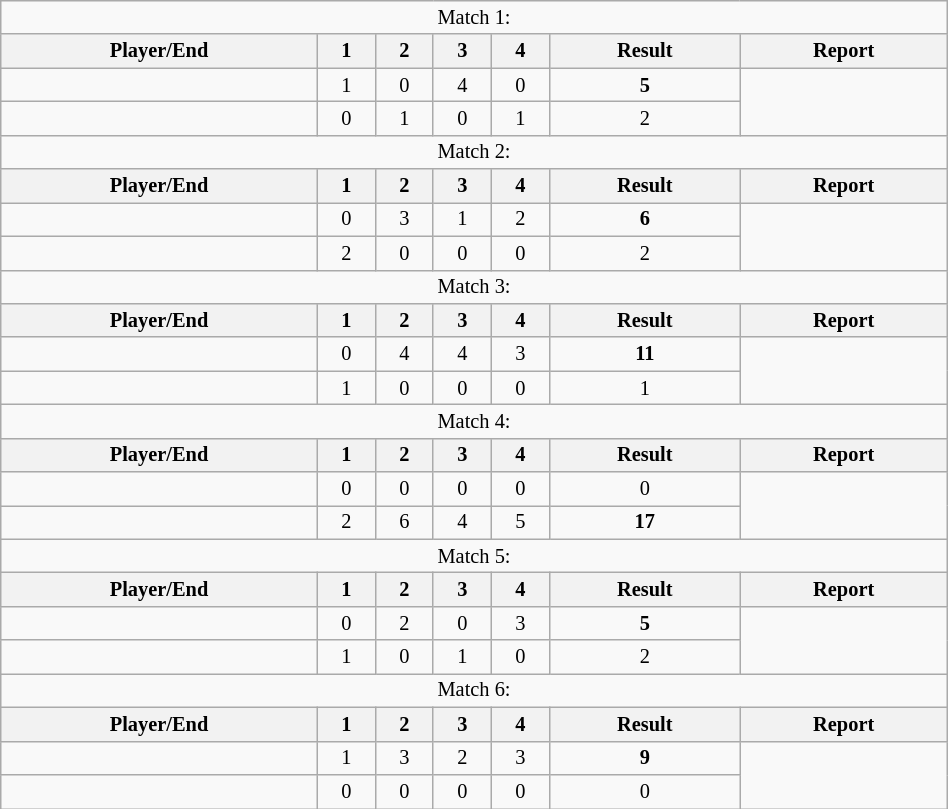<table class="wikitable" style=font-size:85%;text-align:center;width:50%>
<tr>
<td colspan="7">Match 1:</td>
</tr>
<tr>
<th>Player/End</th>
<th>1</th>
<th>2</th>
<th>3</th>
<th>4</th>
<th>Result</th>
<th>Report</th>
</tr>
<tr>
<td align=left><strong></strong></td>
<td>1</td>
<td>0</td>
<td>4</td>
<td>0</td>
<td><strong>5</strong></td>
<td rowspan="2"></td>
</tr>
<tr>
<td align=left></td>
<td>0</td>
<td>1</td>
<td>0</td>
<td>1</td>
<td>2</td>
</tr>
<tr>
<td colspan="7">Match 2:</td>
</tr>
<tr>
<th>Player/End</th>
<th>1</th>
<th>2</th>
<th>3</th>
<th>4</th>
<th>Result</th>
<th>Report</th>
</tr>
<tr>
<td align=left><strong> </strong></td>
<td>0</td>
<td>3</td>
<td>1</td>
<td>2</td>
<td><strong>6</strong></td>
<td rowspan="2"></td>
</tr>
<tr>
<td align=left></td>
<td>2</td>
<td>0</td>
<td>0</td>
<td>0</td>
<td>2</td>
</tr>
<tr>
<td colspan="7">Match 3:</td>
</tr>
<tr>
<th>Player/End</th>
<th>1</th>
<th>2</th>
<th>3</th>
<th>4</th>
<th>Result</th>
<th>Report</th>
</tr>
<tr>
<td align=left><strong></strong></td>
<td>0</td>
<td>4</td>
<td>4</td>
<td>3</td>
<td><strong>11</strong></td>
<td rowspan="2"></td>
</tr>
<tr>
<td align=left></td>
<td>1</td>
<td>0</td>
<td>0</td>
<td>0</td>
<td>1</td>
</tr>
<tr>
<td colspan="7">Match 4:</td>
</tr>
<tr>
<th>Player/End</th>
<th>1</th>
<th>2</th>
<th>3</th>
<th>4</th>
<th>Result</th>
<th>Report</th>
</tr>
<tr>
<td align=left></td>
<td>0</td>
<td>0</td>
<td>0</td>
<td>0</td>
<td>0</td>
<td rowspan="2"></td>
</tr>
<tr>
<td align=left><strong></strong></td>
<td>2</td>
<td>6</td>
<td>4</td>
<td>5</td>
<td><strong>17</strong></td>
</tr>
<tr>
<td colspan="7">Match 5:</td>
</tr>
<tr>
<th>Player/End</th>
<th>1</th>
<th>2</th>
<th>3</th>
<th>4</th>
<th>Result</th>
<th>Report</th>
</tr>
<tr>
<td align=left><strong></strong></td>
<td>0</td>
<td>2</td>
<td>0</td>
<td>3</td>
<td><strong>5</strong></td>
<td rowspan="2"></td>
</tr>
<tr>
<td align=left></td>
<td>1</td>
<td>0</td>
<td>1</td>
<td>0</td>
<td>2</td>
</tr>
<tr>
<td colspan="7">Match 6:</td>
</tr>
<tr>
<th>Player/End</th>
<th>1</th>
<th>2</th>
<th>3</th>
<th>4</th>
<th>Result</th>
<th>Report</th>
</tr>
<tr>
<td align=left><strong></strong></td>
<td>1</td>
<td>3</td>
<td>2</td>
<td>3</td>
<td><strong>9</strong></td>
<td rowspan="2"></td>
</tr>
<tr>
<td align=left></td>
<td>0</td>
<td>0</td>
<td>0</td>
<td>0</td>
<td>0</td>
</tr>
</table>
